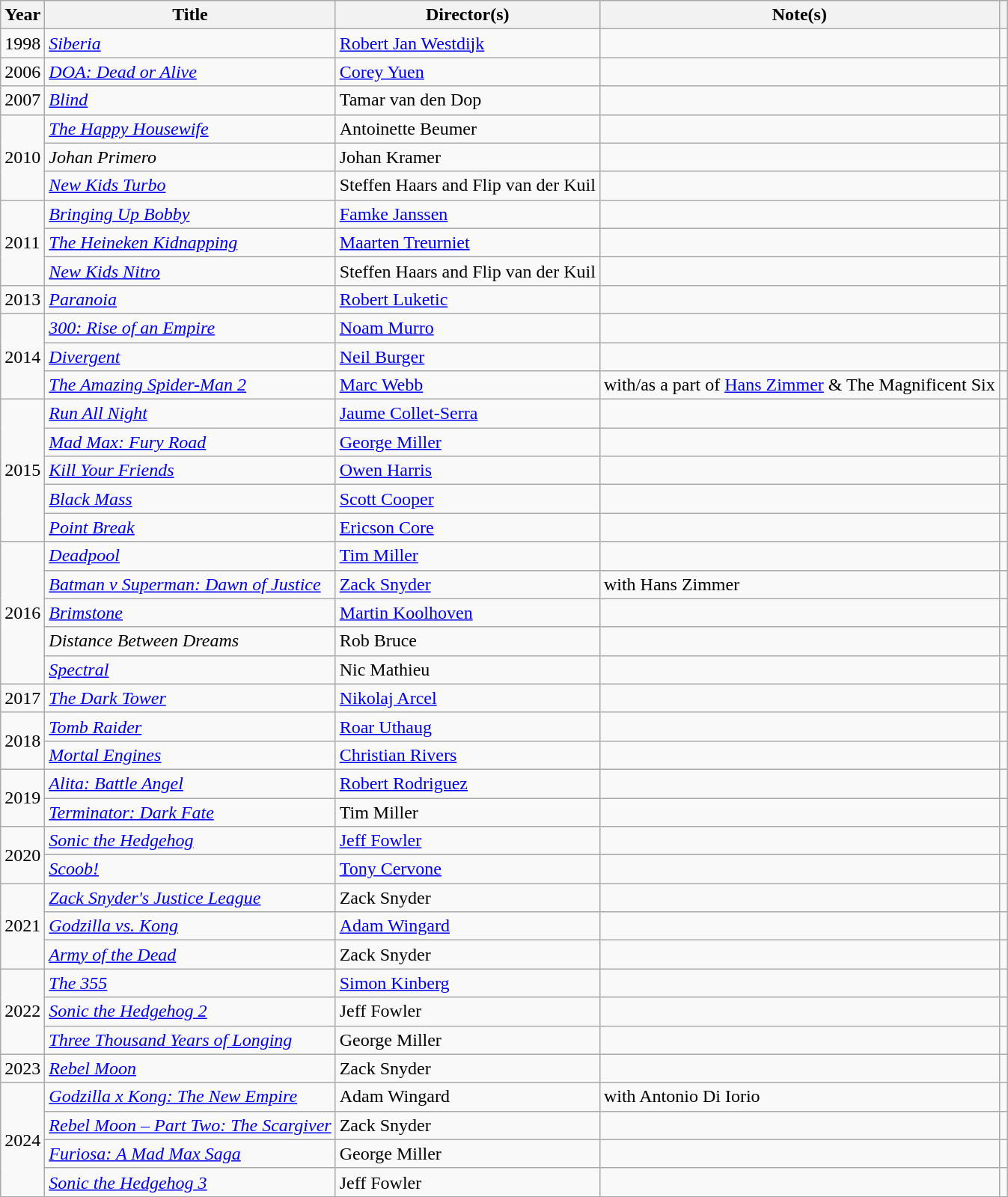<table class="wikitable sortable">
<tr>
<th>Year</th>
<th>Title</th>
<th>Director(s)</th>
<th>Note(s)</th>
<th></th>
</tr>
<tr>
<td>1998</td>
<td><em><a href='#'>Siberia</a></em></td>
<td><a href='#'>Robert Jan Westdijk</a></td>
<td></td>
<td></td>
</tr>
<tr>
<td>2006</td>
<td><em><a href='#'>DOA: Dead or Alive</a></em></td>
<td><a href='#'>Corey Yuen</a></td>
<td></td>
<td></td>
</tr>
<tr>
<td>2007</td>
<td><em><a href='#'>Blind</a></em></td>
<td>Tamar van den Dop</td>
<td></td>
<td></td>
</tr>
<tr>
<td rowspan="3">2010</td>
<td><em><a href='#'>The Happy Housewife</a></em></td>
<td>Antoinette Beumer</td>
<td></td>
<td></td>
</tr>
<tr>
<td><em>Johan Primero</em></td>
<td>Johan Kramer</td>
<td></td>
<td></td>
</tr>
<tr>
<td><em><a href='#'>New Kids Turbo</a></em></td>
<td>Steffen Haars and Flip van der Kuil</td>
<td></td>
<td></td>
</tr>
<tr>
<td rowspan="3">2011</td>
<td><em><a href='#'>Bringing Up Bobby</a></em></td>
<td><a href='#'>Famke Janssen</a></td>
<td></td>
<td></td>
</tr>
<tr>
<td><em><a href='#'>The Heineken Kidnapping</a></em></td>
<td><a href='#'>Maarten Treurniet</a></td>
<td></td>
<td></td>
</tr>
<tr>
<td><em><a href='#'>New Kids Nitro</a></em></td>
<td>Steffen Haars and Flip van der Kuil</td>
<td></td>
<td></td>
</tr>
<tr>
<td>2013</td>
<td><em><a href='#'>Paranoia</a></em></td>
<td><a href='#'>Robert Luketic</a></td>
<td></td>
<td></td>
</tr>
<tr>
<td rowspan="3">2014</td>
<td><em><a href='#'>300: Rise of an Empire</a></em></td>
<td><a href='#'>Noam Murro</a></td>
<td></td>
<td></td>
</tr>
<tr>
<td><em><a href='#'>Divergent</a></em></td>
<td><a href='#'>Neil Burger</a></td>
<td></td>
<td></td>
</tr>
<tr>
<td><em><a href='#'>The Amazing Spider-Man 2</a></em></td>
<td><a href='#'>Marc Webb</a></td>
<td>with/as a part of <a href='#'>Hans Zimmer</a> & The Magnificent Six</td>
<td></td>
</tr>
<tr>
<td rowspan="5">2015</td>
<td><em><a href='#'>Run All Night</a></em></td>
<td><a href='#'>Jaume Collet-Serra</a></td>
<td></td>
<td></td>
</tr>
<tr>
<td><em><a href='#'>Mad Max: Fury Road</a></em></td>
<td><a href='#'>George Miller</a></td>
<td></td>
<td></td>
</tr>
<tr>
<td><em><a href='#'>Kill Your Friends</a></em></td>
<td><a href='#'>Owen Harris</a></td>
<td></td>
<td></td>
</tr>
<tr>
<td><em><a href='#'>Black Mass</a></em></td>
<td><a href='#'>Scott Cooper</a></td>
<td></td>
<td></td>
</tr>
<tr>
<td><em><a href='#'>Point Break</a></em></td>
<td><a href='#'>Ericson Core</a></td>
<td></td>
<td></td>
</tr>
<tr>
<td rowspan="5">2016</td>
<td><em><a href='#'>Deadpool</a></em></td>
<td><a href='#'>Tim Miller</a></td>
<td></td>
<td></td>
</tr>
<tr>
<td><em><a href='#'>Batman v Superman: Dawn of Justice</a></em></td>
<td><a href='#'>Zack Snyder</a></td>
<td>with Hans Zimmer</td>
<td></td>
</tr>
<tr>
<td><em><a href='#'>Brimstone</a></em></td>
<td><a href='#'>Martin Koolhoven</a></td>
<td></td>
<td></td>
</tr>
<tr>
<td><em>Distance Between Dreams</em></td>
<td>Rob Bruce</td>
<td></td>
<td></td>
</tr>
<tr>
<td><em><a href='#'>Spectral</a></em></td>
<td>Nic Mathieu</td>
<td></td>
<td></td>
</tr>
<tr>
<td>2017</td>
<td><em><a href='#'>The Dark Tower</a></em></td>
<td><a href='#'>Nikolaj Arcel</a></td>
<td></td>
<td></td>
</tr>
<tr>
<td rowspan="2">2018</td>
<td><em><a href='#'>Tomb Raider</a></em></td>
<td><a href='#'>Roar Uthaug</a></td>
<td></td>
<td></td>
</tr>
<tr>
<td><em><a href='#'>Mortal Engines</a></em></td>
<td><a href='#'>Christian Rivers</a></td>
<td></td>
<td></td>
</tr>
<tr>
<td rowspan="2">2019</td>
<td><em><a href='#'>Alita: Battle Angel</a></em></td>
<td><a href='#'>Robert Rodriguez</a></td>
<td></td>
<td></td>
</tr>
<tr>
<td><em><a href='#'>Terminator: Dark Fate</a></em></td>
<td>Tim Miller</td>
<td></td>
<td></td>
</tr>
<tr>
<td rowspan="2">2020</td>
<td><em><a href='#'>Sonic the Hedgehog</a></em></td>
<td><a href='#'>Jeff Fowler</a></td>
<td></td>
<td></td>
</tr>
<tr>
<td><em><a href='#'>Scoob!</a></em></td>
<td><a href='#'>Tony Cervone</a></td>
<td></td>
<td></td>
</tr>
<tr>
<td rowspan="3">2021</td>
<td><em><a href='#'>Zack Snyder's Justice League</a></em></td>
<td>Zack Snyder</td>
<td></td>
<td></td>
</tr>
<tr>
<td><em><a href='#'>Godzilla vs. Kong</a></em></td>
<td><a href='#'>Adam Wingard</a></td>
<td></td>
<td></td>
</tr>
<tr>
<td><em><a href='#'>Army of the Dead</a></em></td>
<td>Zack Snyder</td>
<td></td>
<td></td>
</tr>
<tr>
<td rowspan="3">2022</td>
<td><em><a href='#'>The 355</a></em></td>
<td><a href='#'>Simon Kinberg</a></td>
<td></td>
<td></td>
</tr>
<tr>
<td><em><a href='#'>Sonic the Hedgehog 2</a></em></td>
<td>Jeff Fowler</td>
<td></td>
<td></td>
</tr>
<tr>
<td><em><a href='#'>Three Thousand Years of Longing</a></em></td>
<td>George Miller</td>
<td></td>
<td></td>
</tr>
<tr>
<td>2023</td>
<td><em><a href='#'>Rebel Moon</a></em></td>
<td>Zack Snyder</td>
<td></td>
<td></td>
</tr>
<tr>
<td rowspan=4>2024</td>
<td><em><a href='#'>Godzilla x Kong: The New Empire</a></em></td>
<td>Adam Wingard</td>
<td>with Antonio Di Iorio</td>
<td></td>
</tr>
<tr>
<td><em><a href='#'>Rebel Moon – Part Two: The Scargiver</a></em></td>
<td>Zack Snyder</td>
<td></td>
<td></td>
</tr>
<tr>
<td><em><a href='#'>Furiosa: A Mad Max Saga</a></em></td>
<td>George Miller</td>
<td></td>
<td></td>
</tr>
<tr>
<td><em><a href='#'>Sonic the Hedgehog 3</a></em></td>
<td>Jeff Fowler</td>
<td></td>
<td></td>
</tr>
<tr>
</tr>
</table>
